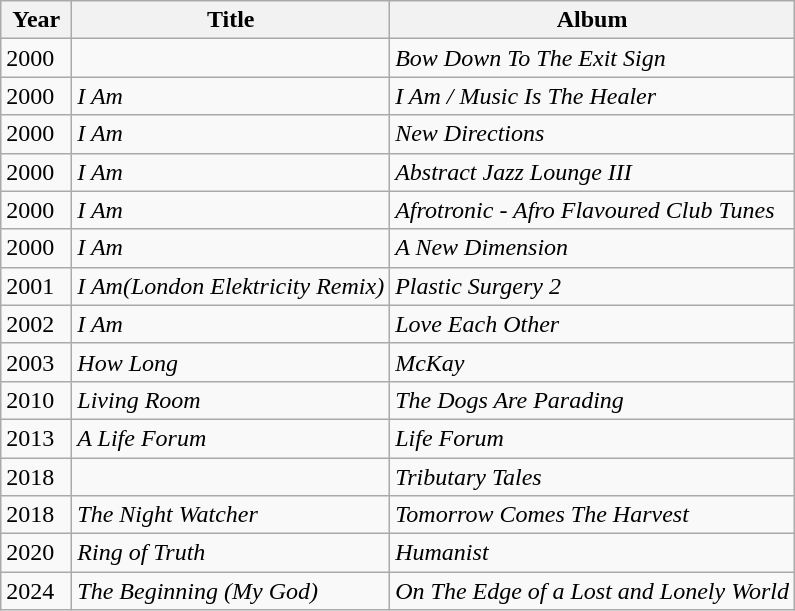<table class="wikitable sortable" style="min-width:30em;">
<tr>
<th scope="col" style="width:2.5em;">Year</th>
<th>Title</th>
<th>Album</th>
</tr>
<tr>
<td>2000</td>
<td></td>
<td><em>Bow Down To The Exit Sign</em></td>
</tr>
<tr>
<td>2000</td>
<td><em>I Am</em></td>
<td><em>I Am / Music Is The Healer</em></td>
</tr>
<tr>
<td>2000</td>
<td><em>I Am</em></td>
<td><em>New Directions</em></td>
</tr>
<tr>
<td>2000</td>
<td><em>I Am</em></td>
<td><em>Abstract Jazz Lounge III</em></td>
</tr>
<tr>
<td>2000</td>
<td><em>I Am</em></td>
<td><em>Afrotronic - Afro Flavoured Club Tunes</em></td>
</tr>
<tr>
<td>2000</td>
<td><em>I Am</em></td>
<td><em>A New Dimension</em></td>
</tr>
<tr>
<td>2001</td>
<td><em>I Am(London Elektricity Remix)</em></td>
<td><em>Plastic Surgery 2</em></td>
</tr>
<tr>
<td>2002</td>
<td><em>I Am</em></td>
<td><em>Love Each Other</em></td>
</tr>
<tr>
<td>2003</td>
<td><em>How Long</em></td>
<td><em>McKay</em></td>
</tr>
<tr>
<td>2010</td>
<td><em>Living Room</em></td>
<td><em>The Dogs Are Parading</em></td>
</tr>
<tr>
<td>2013</td>
<td><em>A Life Forum</em></td>
<td><em>Life Forum</em></td>
</tr>
<tr>
<td>2018</td>
<td></td>
<td><em>Tributary Tales</em></td>
</tr>
<tr>
<td>2018</td>
<td><em>The Night Watcher</em></td>
<td><em>Tomorrow Comes The Harvest</em></td>
</tr>
<tr>
<td>2020</td>
<td><em>Ring of Truth</em></td>
<td><em>Humanist</em></td>
</tr>
<tr>
<td>2024</td>
<td><em>The Beginning (My God)</em></td>
<td><em>On The Edge of a Lost and Lonely World</em></td>
</tr>
</table>
